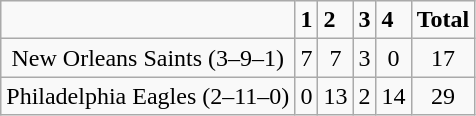<table class="wikitable" 80%>
<tr>
<td></td>
<td><strong>1</strong></td>
<td><strong>2</strong></td>
<td><strong>3</strong></td>
<td><strong>4</strong></td>
<td><strong>Total</strong></td>
</tr>
<tr style="text-align:center;" bgcolor="">
<td>New Orleans Saints (3–9–1)</td>
<td>7</td>
<td>7</td>
<td>3</td>
<td>0</td>
<td>17</td>
</tr>
<tr style="text-align:center;" bgcolor="">
<td>Philadelphia Eagles (2–11–0)</td>
<td>0</td>
<td>13</td>
<td>2</td>
<td>14</td>
<td>29</td>
</tr>
</table>
